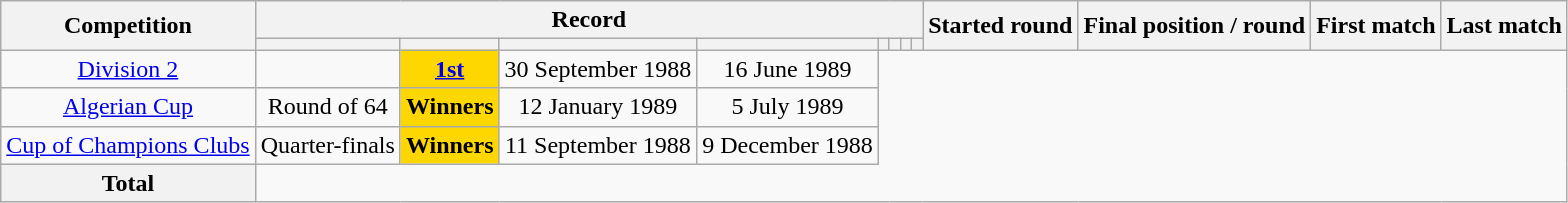<table class="wikitable" style="text-align: center">
<tr>
<th rowspan=2>Competition</th>
<th colspan=8>Record</th>
<th rowspan=2>Started round</th>
<th rowspan=2>Final position / round</th>
<th rowspan=2>First match</th>
<th rowspan=2>Last match</th>
</tr>
<tr>
<th></th>
<th></th>
<th></th>
<th></th>
<th></th>
<th></th>
<th></th>
<th></th>
</tr>
<tr>
<td><a href='#'>Division 2</a><br></td>
<td></td>
<td style="background:gold;"><a href='#'><strong>1st</strong></a></td>
<td>30 September 1988</td>
<td>16 June 1989</td>
</tr>
<tr>
<td><a href='#'>Algerian Cup</a><br></td>
<td>Round of 64</td>
<td style="background:gold;"><strong>Winners</strong></td>
<td>12 January 1989</td>
<td>5 July 1989</td>
</tr>
<tr>
<td><a href='#'>Cup of Champions Clubs</a><br></td>
<td>Quarter-finals</td>
<td style="background:gold;"><strong>Winners</strong></td>
<td>11 September 1988</td>
<td>9 December 1988</td>
</tr>
<tr>
<th>Total<br></th>
</tr>
</table>
